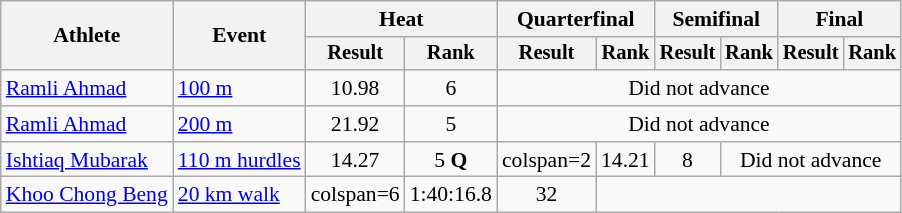<table class="wikitable" style="font-size:90%">
<tr>
<th rowspan="2">Athlete</th>
<th rowspan="2">Event</th>
<th colspan="2">Heat</th>
<th colspan="2">Quarterfinal</th>
<th colspan="2">Semifinal</th>
<th colspan="2">Final</th>
</tr>
<tr style="font-size:95%">
<th>Result</th>
<th>Rank</th>
<th>Result</th>
<th>Rank</th>
<th>Result</th>
<th>Rank</th>
<th>Result</th>
<th>Rank</th>
</tr>
<tr align=center>
<td align=left><a href='#'>Ramli Ahmad</a></td>
<td align=left><a href='#'>100 m</a></td>
<td>10.98</td>
<td>6</td>
<td colspan=6>Did not advance</td>
</tr>
<tr align=center>
<td align=left><a href='#'>Ramli Ahmad</a></td>
<td align=left><a href='#'>200 m</a></td>
<td>21.92</td>
<td>5</td>
<td colspan=6>Did not advance</td>
</tr>
<tr align=center>
<td align=left><a href='#'>Ishtiaq Mubarak</a></td>
<td align=left><a href='#'>110 m hurdles</a></td>
<td>14.27</td>
<td>5 <strong>Q</strong></td>
<td>colspan=2 </td>
<td>14.21</td>
<td>8</td>
<td colspan=4>Did not advance</td>
</tr>
<tr align=center>
<td align=left><a href='#'>Khoo Chong Beng</a></td>
<td align=left><a href='#'>20 km walk</a></td>
<td>colspan=6 </td>
<td>1:40:16.8</td>
<td>32</td>
</tr>
</table>
